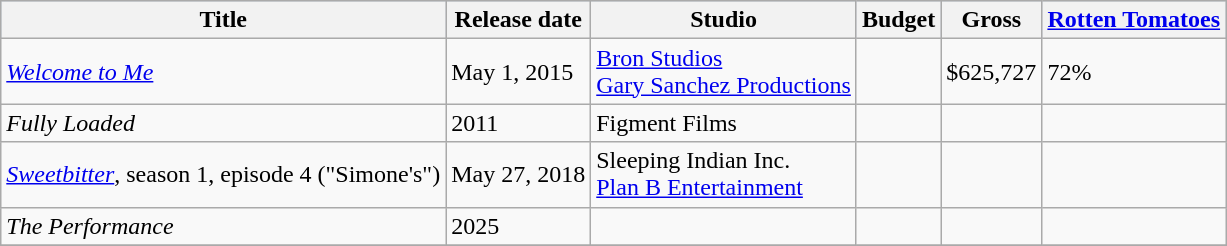<table class="wikitable sortable">
<tr style="background:#b0c4de; text-align:center;">
<th>Title</th>
<th>Release date</th>
<th>Studio</th>
<th>Budget</th>
<th>Gross</th>
<th><a href='#'>Rotten Tomatoes</a></th>
</tr>
<tr>
<td><em><a href='#'>Welcome to Me</a></em></td>
<td>May 1, 2015</td>
<td><a href='#'>Bron Studios</a><br><a href='#'>Gary Sanchez Productions</a></td>
<td></td>
<td>$625,727</td>
<td>72%</td>
</tr>
<tr>
<td><em>Fully Loaded</em></td>
<td>2011</td>
<td>Figment Films</td>
<td></td>
<td></td>
<td></td>
</tr>
<tr>
<td><em><a href='#'>Sweetbitter</a></em>, season 1, episode 4 ("Simone's")</td>
<td>May 27, 2018</td>
<td>Sleeping Indian Inc.<br><a href='#'>Plan B Entertainment</a></td>
<td></td>
<td></td>
<td></td>
</tr>
<tr>
<td><em>The Performance</em></td>
<td>2025</td>
<td></td>
<td></td>
<td></td>
<td></td>
</tr>
<tr>
</tr>
</table>
